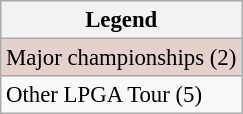<table class="wikitable" style="font-size:95%;">
<tr>
<th>Legend</th>
</tr>
<tr style="background:#e5d1cb;">
<td>Major championships (2)</td>
</tr>
<tr>
<td>Other LPGA Tour (5)</td>
</tr>
</table>
